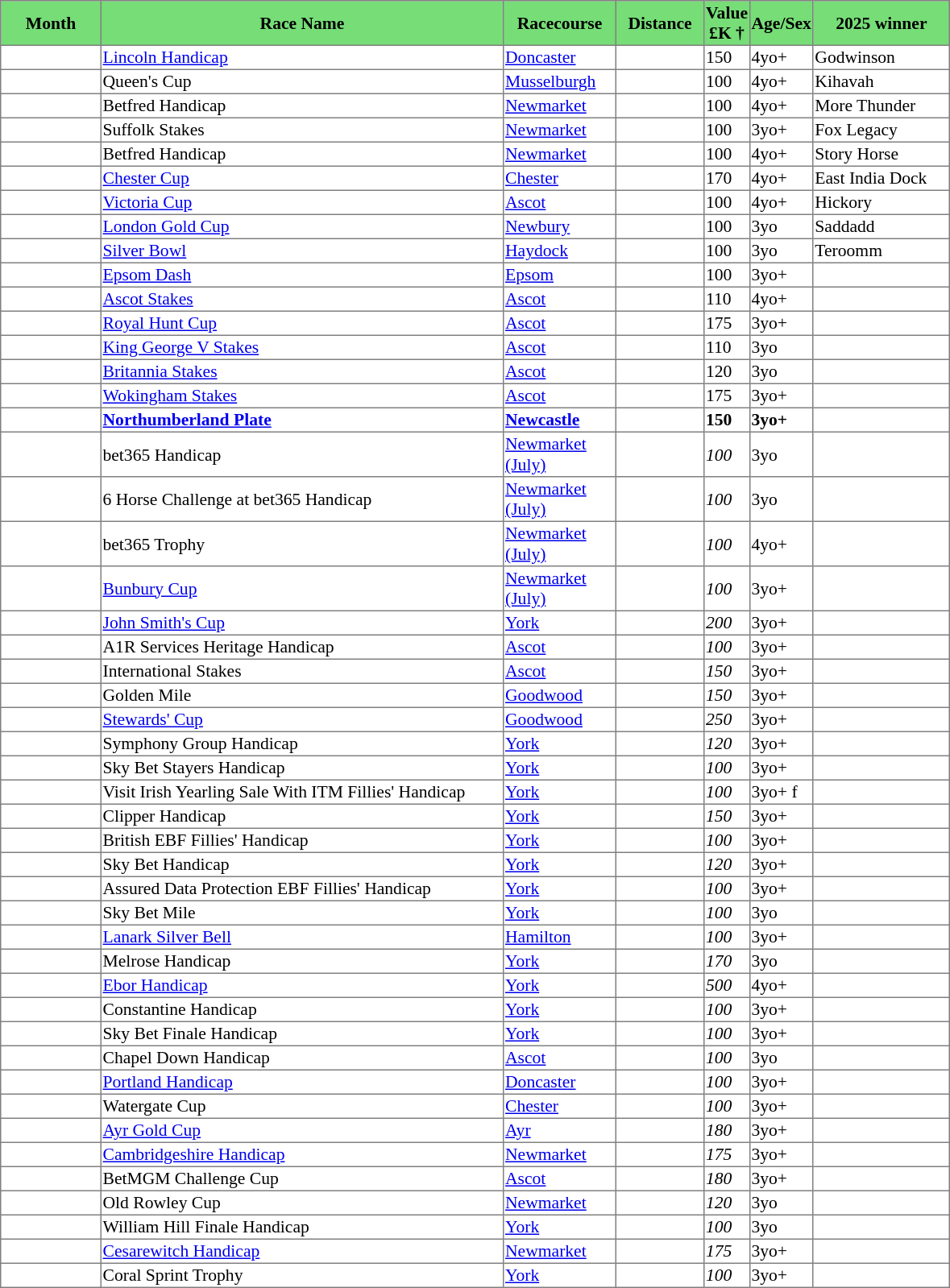<table class = "sortable" | border="1" style="border-collapse: collapse; font-size:90%">
<tr bgcolor="#77dd77" align="center">
<th width="80px"><strong>Month</strong><br></th>
<th width="330px"><strong>Race Name</strong><br></th>
<th width="90px"><strong>Racecourse</strong><br></th>
<th width="70px"><strong>Distance</strong> <br></th>
<th Width="20px">Value £K † <br></th>
<th width="20px"><strong>Age/Sex</strong><br></th>
<th width="110px"><strong>2025 winner</strong><br></th>
</tr>
<tr>
<td></td>
<td><a href='#'>Lincoln Handicap</a></td>
<td><a href='#'>Doncaster</a></td>
<td></td>
<td>150</td>
<td>4yo+</td>
<td>Godwinson</td>
</tr>
<tr>
<td></td>
<td>Queen's Cup</td>
<td><a href='#'>Musselburgh</a></td>
<td></td>
<td>100</td>
<td>4yo+</td>
<td>Kihavah</td>
</tr>
<tr>
<td></td>
<td>Betfred Handicap</td>
<td><a href='#'>Newmarket</a></td>
<td></td>
<td>100</td>
<td>4yo+</td>
<td>More Thunder</td>
</tr>
<tr>
<td></td>
<td>Suffolk Stakes</td>
<td><a href='#'>Newmarket</a></td>
<td></td>
<td>100</td>
<td>3yo+</td>
<td>Fox Legacy</td>
</tr>
<tr>
<td></td>
<td>Betfred Handicap</td>
<td><a href='#'>Newmarket</a></td>
<td></td>
<td>100</td>
<td>4yo+</td>
<td>Story Horse</td>
</tr>
<tr>
<td></td>
<td><a href='#'>Chester Cup</a></td>
<td><a href='#'>Chester</a></td>
<td></td>
<td>170</td>
<td>4yo+</td>
<td>East India Dock</td>
</tr>
<tr>
<td></td>
<td><a href='#'>Victoria Cup</a></td>
<td><a href='#'>Ascot</a></td>
<td></td>
<td>100</td>
<td>4yo+</td>
<td>Hickory</td>
</tr>
<tr>
<td></td>
<td><a href='#'>London Gold Cup</a></td>
<td><a href='#'>Newbury</a></td>
<td></td>
<td>100</td>
<td>3yo</td>
<td>Saddadd</td>
</tr>
<tr>
<td></td>
<td><a href='#'>Silver Bowl</a></td>
<td><a href='#'>Haydock</a></td>
<td></td>
<td>100</td>
<td>3yo</td>
<td>Teroomm</td>
</tr>
<tr>
<td></td>
<td><a href='#'>Epsom Dash</a></td>
<td><a href='#'>Epsom</a></td>
<td></td>
<td>100</td>
<td>3yo+</td>
<td></td>
</tr>
<tr>
<td></td>
<td><a href='#'>Ascot Stakes</a></td>
<td><a href='#'>Ascot</a></td>
<td></td>
<td>110</td>
<td>4yo+</td>
<td></td>
</tr>
<tr>
<td></td>
<td><a href='#'>Royal Hunt Cup</a></td>
<td><a href='#'>Ascot</a></td>
<td></td>
<td>175</td>
<td>3yo+</td>
<td></td>
</tr>
<tr>
<td></td>
<td><a href='#'>King George V Stakes</a></td>
<td><a href='#'>Ascot</a></td>
<td></td>
<td>110</td>
<td>3yo</td>
<td></td>
</tr>
<tr>
<td></td>
<td><a href='#'>Britannia Stakes</a></td>
<td><a href='#'>Ascot</a></td>
<td></td>
<td>120</td>
<td>3yo</td>
<td></td>
</tr>
<tr>
<td></td>
<td><a href='#'>Wokingham Stakes</a></td>
<td><a href='#'>Ascot</a></td>
<td></td>
<td>175</td>
<td>3yo+</td>
<td></td>
</tr>
<tr>
<td><strong></strong></td>
<td><strong><a href='#'>Northumberland Plate</a></strong></td>
<td><strong><a href='#'>Newcastle</a></strong></td>
<td><strong></strong></td>
<td><strong>150</strong></td>
<td><strong>3yo+</strong></td>
<td></td>
</tr>
<tr>
<td></td>
<td>bet365 Handicap</td>
<td><a href='#'>Newmarket (July)</a></td>
<td></td>
<td><em>100</em></td>
<td>3yo</td>
<td></td>
</tr>
<tr>
<td></td>
<td>6 Horse Challenge at bet365 Handicap</td>
<td><a href='#'>Newmarket (July)</a></td>
<td></td>
<td><em>100</em></td>
<td>3yo</td>
<td></td>
</tr>
<tr>
<td></td>
<td>bet365 Trophy</td>
<td><a href='#'>Newmarket (July)</a></td>
<td></td>
<td><em>100</em></td>
<td>4yo+</td>
<td></td>
</tr>
<tr>
<td></td>
<td><a href='#'>Bunbury Cup</a></td>
<td><a href='#'>Newmarket (July)</a></td>
<td></td>
<td><em>100</em></td>
<td>3yo+</td>
<td></td>
</tr>
<tr>
<td></td>
<td><a href='#'>John Smith's Cup</a></td>
<td><a href='#'>York</a></td>
<td></td>
<td><em>200</em></td>
<td>3yo+</td>
<td></td>
</tr>
<tr>
<td></td>
<td>A1R Services Heritage Handicap</td>
<td><a href='#'>Ascot</a></td>
<td></td>
<td><em>100</em></td>
<td>3yo+</td>
<td></td>
</tr>
<tr>
<td></td>
<td>International Stakes</td>
<td><a href='#'>Ascot</a></td>
<td></td>
<td><em>150</em></td>
<td>3yo+</td>
<td></td>
</tr>
<tr>
<td></td>
<td>Golden Mile</td>
<td><a href='#'>Goodwood</a></td>
<td></td>
<td><em>150</em></td>
<td>3yo+</td>
<td></td>
</tr>
<tr>
<td></td>
<td><a href='#'>Stewards' Cup</a></td>
<td><a href='#'>Goodwood</a></td>
<td></td>
<td><em>250</em></td>
<td>3yo+</td>
<td></td>
</tr>
<tr>
<td></td>
<td>Symphony Group Handicap</td>
<td><a href='#'>York</a></td>
<td></td>
<td><em>120</em></td>
<td>3yo+</td>
<td></td>
</tr>
<tr>
<td></td>
<td>Sky Bet Stayers Handicap</td>
<td><a href='#'>York</a></td>
<td></td>
<td><em>100</em></td>
<td>3yo+</td>
<td></td>
</tr>
<tr>
<td></td>
<td>Visit Irish Yearling Sale With ITM Fillies' Handicap</td>
<td><a href='#'>York</a></td>
<td></td>
<td><em>100</em></td>
<td>3yo+ f</td>
<td></td>
</tr>
<tr>
<td></td>
<td>Clipper Handicap</td>
<td><a href='#'>York</a></td>
<td></td>
<td><em>150</em></td>
<td>3yo+</td>
<td></td>
</tr>
<tr>
<td></td>
<td>British EBF Fillies' Handicap</td>
<td><a href='#'>York</a></td>
<td></td>
<td><em>100</em></td>
<td>3yo+</td>
<td></td>
</tr>
<tr>
<td></td>
<td>Sky Bet Handicap</td>
<td><a href='#'>York</a></td>
<td></td>
<td><em>120</em></td>
<td>3yo+</td>
<td></td>
</tr>
<tr>
<td></td>
<td>Assured Data Protection EBF Fillies' Handicap</td>
<td><a href='#'>York</a></td>
<td></td>
<td><em>100</em></td>
<td>3yo+</td>
<td></td>
</tr>
<tr>
<td></td>
<td>Sky Bet Mile</td>
<td><a href='#'>York</a></td>
<td></td>
<td><em>100</em></td>
<td>3yo</td>
<td></td>
</tr>
<tr>
<td></td>
<td><a href='#'>Lanark Silver Bell</a></td>
<td><a href='#'>Hamilton</a></td>
<td></td>
<td><em>100</em></td>
<td>3yo+</td>
<td></td>
</tr>
<tr>
<td></td>
<td>Melrose Handicap</td>
<td><a href='#'>York</a></td>
<td></td>
<td><em>170</em></td>
<td>3yo</td>
<td></td>
</tr>
<tr>
<td></td>
<td><a href='#'>Ebor Handicap</a></td>
<td><a href='#'>York</a></td>
<td></td>
<td><em>500</em></td>
<td>4yo+</td>
<td></td>
</tr>
<tr>
<td></td>
<td>Constantine Handicap</td>
<td><a href='#'>York</a></td>
<td></td>
<td><em>100</em></td>
<td>3yo+</td>
<td></td>
</tr>
<tr>
<td></td>
<td>Sky Bet Finale Handicap</td>
<td><a href='#'>York</a></td>
<td></td>
<td><em>100</em></td>
<td>3yo+</td>
<td></td>
</tr>
<tr>
<td></td>
<td>Chapel Down Handicap</td>
<td><a href='#'>Ascot</a></td>
<td></td>
<td><em>100</em></td>
<td>3yo</td>
<td></td>
</tr>
<tr>
<td></td>
<td><a href='#'>Portland Handicap</a></td>
<td><a href='#'>Doncaster</a></td>
<td></td>
<td><em>100</em></td>
<td>3yo+</td>
<td></td>
</tr>
<tr>
<td></td>
<td>Watergate Cup</td>
<td><a href='#'>Chester</a></td>
<td></td>
<td><em>100</em></td>
<td>3yo+</td>
<td></td>
</tr>
<tr>
<td></td>
<td><a href='#'>Ayr Gold Cup</a></td>
<td><a href='#'>Ayr</a></td>
<td></td>
<td><em>180</em></td>
<td>3yo+</td>
<td></td>
</tr>
<tr>
<td></td>
<td><a href='#'>Cambridgeshire Handicap</a></td>
<td><a href='#'>Newmarket</a></td>
<td></td>
<td><em>175</em></td>
<td>3yo+</td>
<td></td>
</tr>
<tr>
<td></td>
<td>BetMGM Challenge Cup</td>
<td><a href='#'>Ascot</a></td>
<td></td>
<td><em>180</em></td>
<td>3yo+</td>
<td></td>
</tr>
<tr>
<td></td>
<td>Old Rowley Cup</td>
<td><a href='#'>Newmarket</a></td>
<td></td>
<td><em>120</em></td>
<td>3yo</td>
<td></td>
</tr>
<tr>
<td></td>
<td>William Hill Finale Handicap</td>
<td><a href='#'>York</a></td>
<td></td>
<td><em>100</em></td>
<td>3yo</td>
<td></td>
</tr>
<tr>
<td></td>
<td><a href='#'>Cesarewitch Handicap</a></td>
<td><a href='#'>Newmarket</a></td>
<td></td>
<td><em>175</em></td>
<td>3yo+</td>
<td></td>
</tr>
<tr>
<td></td>
<td>Coral Sprint Trophy</td>
<td><a href='#'>York</a></td>
<td></td>
<td><em>100</em></td>
<td>3yo+</td>
<td></td>
</tr>
</table>
